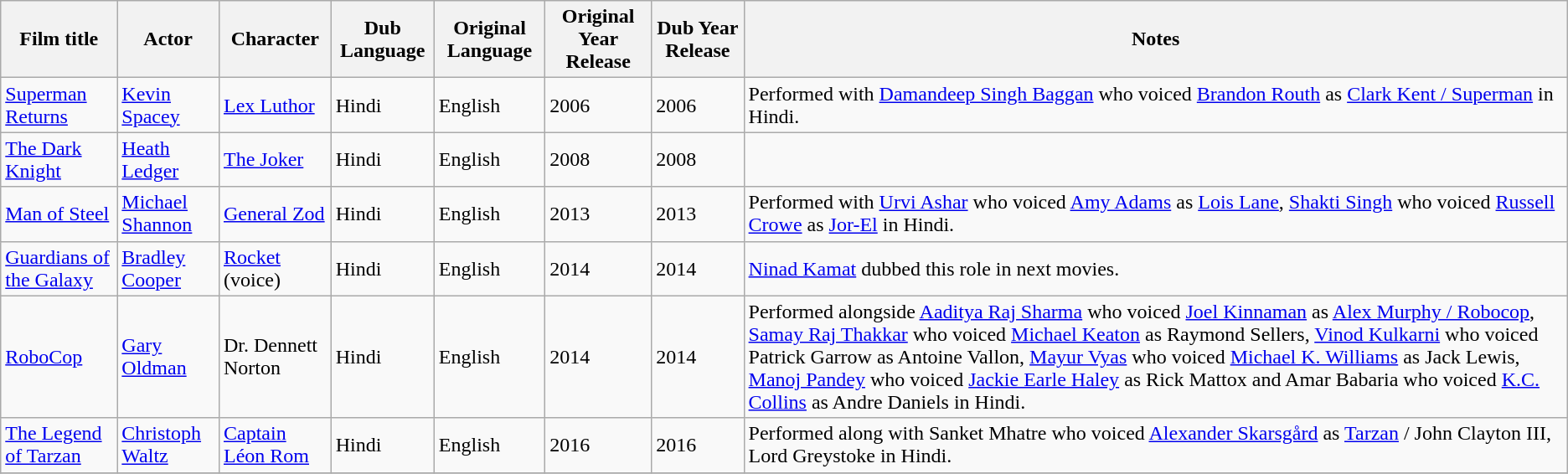<table class="wikitable">
<tr>
<th>Film title</th>
<th>Actor</th>
<th>Character</th>
<th>Dub Language</th>
<th>Original Language</th>
<th>Original Year Release</th>
<th>Dub Year Release</th>
<th>Notes</th>
</tr>
<tr>
<td><a href='#'>Superman Returns</a></td>
<td><a href='#'>Kevin Spacey</a></td>
<td><a href='#'>Lex Luthor</a></td>
<td>Hindi</td>
<td>English</td>
<td>2006</td>
<td>2006</td>
<td>Performed with <a href='#'>Damandeep Singh Baggan</a> who voiced <a href='#'>Brandon Routh</a> as <a href='#'>Clark Kent / Superman</a> in Hindi.</td>
</tr>
<tr>
<td><a href='#'>The Dark Knight</a></td>
<td><a href='#'>Heath Ledger</a></td>
<td><a href='#'>The Joker</a></td>
<td>Hindi</td>
<td>English</td>
<td>2008</td>
<td>2008</td>
<td></td>
</tr>
<tr>
<td><a href='#'>Man of Steel</a></td>
<td><a href='#'>Michael Shannon</a></td>
<td><a href='#'>General Zod</a></td>
<td>Hindi</td>
<td>English</td>
<td>2013</td>
<td>2013</td>
<td>Performed with <a href='#'>Urvi Ashar</a> who voiced <a href='#'>Amy Adams</a> as <a href='#'>Lois Lane</a>, <a href='#'>Shakti Singh</a> who voiced <a href='#'>Russell Crowe</a> as <a href='#'>Jor-El</a> in Hindi.</td>
</tr>
<tr>
<td><a href='#'>Guardians of the Galaxy</a></td>
<td><a href='#'>Bradley Cooper</a></td>
<td><a href='#'>Rocket</a> <br> (voice)</td>
<td>Hindi</td>
<td>English</td>
<td>2014</td>
<td>2014</td>
<td><a href='#'>Ninad Kamat</a> dubbed this role in next movies.</td>
</tr>
<tr>
<td><a href='#'>RoboCop</a></td>
<td><a href='#'>Gary Oldman</a></td>
<td>Dr. Dennett Norton</td>
<td>Hindi</td>
<td>English</td>
<td>2014</td>
<td>2014</td>
<td>Performed alongside <a href='#'>Aaditya Raj Sharma</a> who voiced <a href='#'>Joel Kinnaman</a> as <a href='#'>Alex Murphy / Robocop</a>, <a href='#'>Samay Raj Thakkar</a> who voiced <a href='#'>Michael Keaton</a> as Raymond Sellers, <a href='#'>Vinod Kulkarni</a> who voiced Patrick Garrow as Antoine Vallon, <a href='#'>Mayur Vyas</a> who voiced <a href='#'>Michael K. Williams</a> as Jack Lewis, <a href='#'>Manoj Pandey</a> who voiced <a href='#'>Jackie Earle Haley</a> as Rick Mattox and Amar Babaria who voiced <a href='#'>K.C. Collins</a> as Andre Daniels in Hindi.</td>
</tr>
<tr>
<td><a href='#'>The Legend of Tarzan</a></td>
<td><a href='#'>Christoph Waltz</a></td>
<td><a href='#'>Captain Léon Rom</a></td>
<td>Hindi</td>
<td>English</td>
<td>2016</td>
<td>2016</td>
<td>Performed along with Sanket Mhatre who voiced <a href='#'>Alexander Skarsgård</a> as <a href='#'>Tarzan</a> / John Clayton III, Lord Greystoke in Hindi.</td>
</tr>
<tr>
</tr>
</table>
